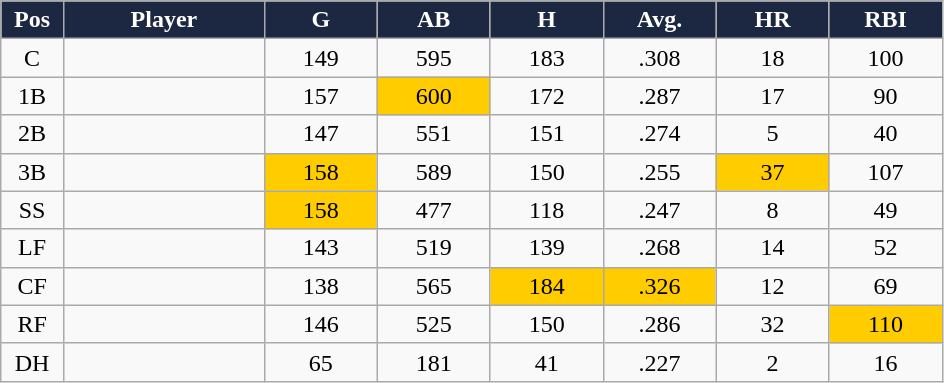<table class="wikitable sortable" style="text-align:center;">
<tr>
<th style="background:#1c2841;color:white;" width="5%">Pos</th>
<th style="background:#1c2841;color:white;" width="16%">Player</th>
<th style="background:#1c2841;color:white;" width="9%">G</th>
<th style="background:#1c2841;color:white;" width="9%">AB</th>
<th style="background:#1c2841;color:white;" width="9%">H</th>
<th style="background:#1c2841;color:white;" width="9%">Avg.</th>
<th style="background:#1c2841;color:white;" width="9%">HR</th>
<th style="background:#1c2841;color:white;" width="9%">RBI</th>
</tr>
<tr>
<td>C</td>
<td></td>
<td>149</td>
<td>595</td>
<td>183</td>
<td>.308</td>
<td>18</td>
<td>100</td>
</tr>
<tr>
<td>1B</td>
<td></td>
<td>157</td>
<td bgcolor="#FFCC00">600</td>
<td>172</td>
<td>.287</td>
<td>17</td>
<td>90</td>
</tr>
<tr>
<td>2B</td>
<td></td>
<td>147</td>
<td>551</td>
<td>151</td>
<td>.274</td>
<td>5</td>
<td>40</td>
</tr>
<tr>
<td>3B</td>
<td></td>
<td bgcolor="#FFCC00">158</td>
<td>589</td>
<td>150</td>
<td>.255</td>
<td bgcolor="#FFCC00">37</td>
<td>107</td>
</tr>
<tr>
<td>SS</td>
<td></td>
<td bgcolor="#FFCC00">158</td>
<td>477</td>
<td>118</td>
<td>.247</td>
<td>8</td>
<td>49</td>
</tr>
<tr>
<td>LF</td>
<td></td>
<td>143</td>
<td>519</td>
<td>139</td>
<td>.268</td>
<td>14</td>
<td>52</td>
</tr>
<tr>
<td>CF</td>
<td></td>
<td>138</td>
<td>565</td>
<td bgcolor="#FFCC00">184</td>
<td bgcolor="#FFCC00">.326</td>
<td>12</td>
<td>69</td>
</tr>
<tr>
<td>RF</td>
<td></td>
<td>146</td>
<td>525</td>
<td>150</td>
<td>.286</td>
<td>32</td>
<td bgcolor="#FFCC00">110</td>
</tr>
<tr>
<td>DH</td>
<td></td>
<td>65</td>
<td>181</td>
<td>41</td>
<td>.227</td>
<td>2</td>
<td>16</td>
</tr>
</table>
